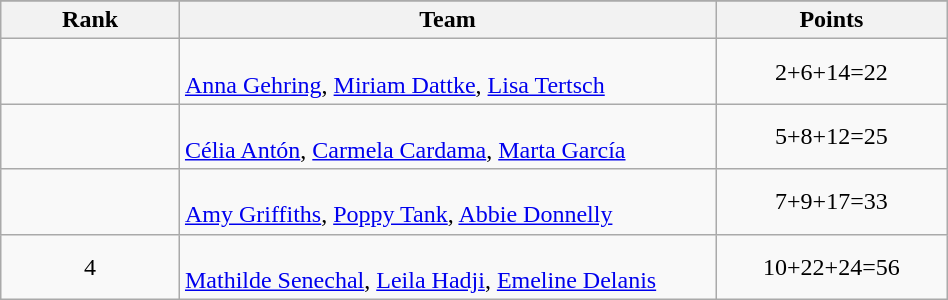<table class="wikitable" style="text-align:center;" width="50%">
<tr>
</tr>
<tr>
<th width=10%>Rank</th>
<th width=30%>Team</th>
<th width=10%>Points</th>
</tr>
<tr>
<td></td>
<td align=left><br><a href='#'>Anna Gehring</a>, <a href='#'>Miriam Dattke</a>, <a href='#'>Lisa Tertsch</a></td>
<td>2+6+14=22</td>
</tr>
<tr>
<td></td>
<td align=left><br><a href='#'>Célia Antón</a>, <a href='#'>Carmela Cardama</a>, <a href='#'>Marta García</a></td>
<td>5+8+12=25</td>
</tr>
<tr>
<td></td>
<td align=left><br><a href='#'>Amy Griffiths</a>, <a href='#'>Poppy Tank</a>, <a href='#'>Abbie Donnelly</a></td>
<td>7+9+17=33</td>
</tr>
<tr>
<td>4</td>
<td align=left><br><a href='#'>Mathilde Senechal</a>, <a href='#'>Leila Hadji</a>, <a href='#'>Emeline Delanis</a></td>
<td>10+22+24=56</td>
</tr>
</table>
